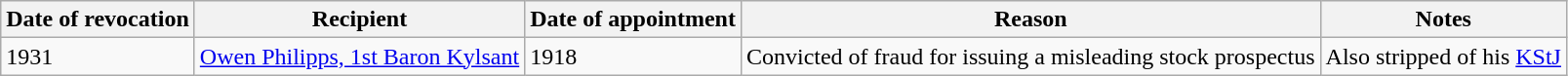<table class="wikitable">
<tr>
<th>Date of revocation</th>
<th>Recipient</th>
<th>Date of appointment</th>
<th>Reason</th>
<th>Notes</th>
</tr>
<tr>
<td>1931</td>
<td><a href='#'>Owen Philipps, 1st Baron Kylsant</a></td>
<td>1918</td>
<td>Convicted of fraud for issuing a misleading stock prospectus</td>
<td>Also stripped of his <a href='#'>KStJ</a></td>
</tr>
</table>
